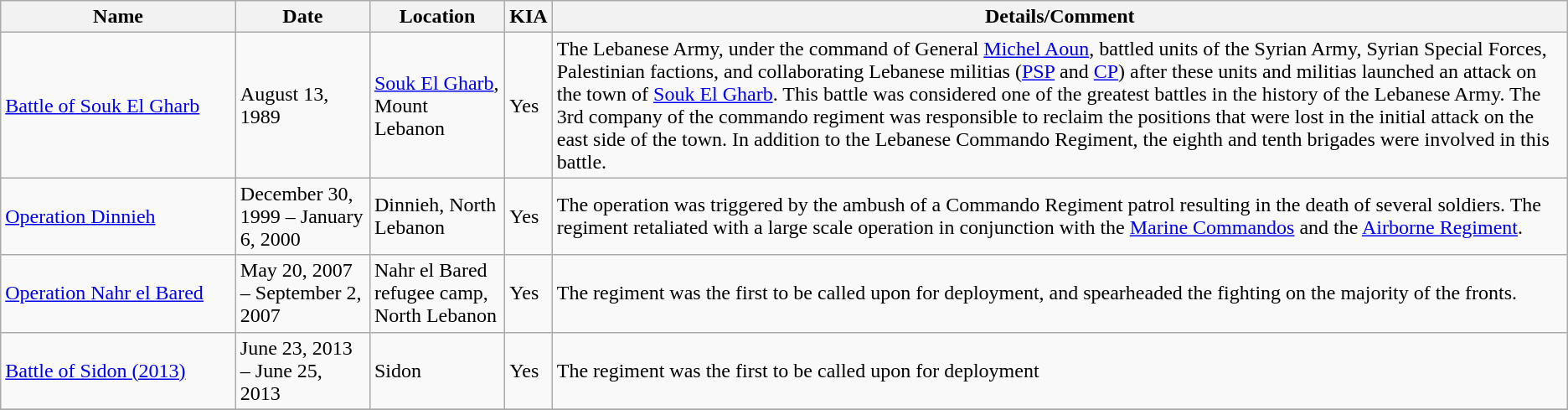<table class="wikitable">
<tr>
<th>Name</th>
<th>Date</th>
<th>Location</th>
<th>KIA</th>
<th>Details/Comment</th>
</tr>
<tr>
<td style="width:15%;"><a href='#'>Battle of Souk El Gharb</a></td>
<td>August 13, 1989</td>
<td><a href='#'>Souk El Gharb</a>, Mount Lebanon</td>
<td>Yes</td>
<td>The Lebanese Army, under the command of General <a href='#'>Michel Aoun</a>, battled units of the Syrian Army, Syrian Special Forces, Palestinian factions, and collaborating Lebanese militias (<a href='#'>PSP</a> and <a href='#'>CP</a>) after these units and militias launched an attack on the town of <a href='#'>Souk El Gharb</a>. This battle was considered one of the greatest battles in the history of the Lebanese Army. The 3rd company of the commando regiment was responsible to reclaim the positions that were lost in the initial attack on the east side of the town. In addition to the Lebanese Commando Regiment, the eighth and tenth brigades were involved in this battle.</td>
</tr>
<tr>
<td><a href='#'>Operation Dinnieh</a></td>
<td>December 30, 1999 – January 6, 2000</td>
<td>Dinnieh, North Lebanon</td>
<td>Yes</td>
<td>The operation was triggered by the ambush of a Commando Regiment patrol resulting in the death of several soldiers. The regiment retaliated with a large scale operation in conjunction with the <a href='#'>Marine Commandos</a> and the <a href='#'>Airborne Regiment</a>.</td>
</tr>
<tr>
<td><a href='#'>Operation Nahr el Bared</a></td>
<td>May 20, 2007 – September 2, 2007</td>
<td>Nahr el Bared refugee camp, North Lebanon</td>
<td>Yes</td>
<td>The regiment was the first to be called upon for deployment, and spearheaded the fighting on the majority of the fronts.</td>
</tr>
<tr>
<td><a href='#'>Battle of Sidon (2013)</a></td>
<td>June 23, 2013 – June 25, 2013</td>
<td>Sidon</td>
<td>Yes</td>
<td>The regiment was the first to be called upon for deployment</td>
</tr>
<tr>
</tr>
</table>
